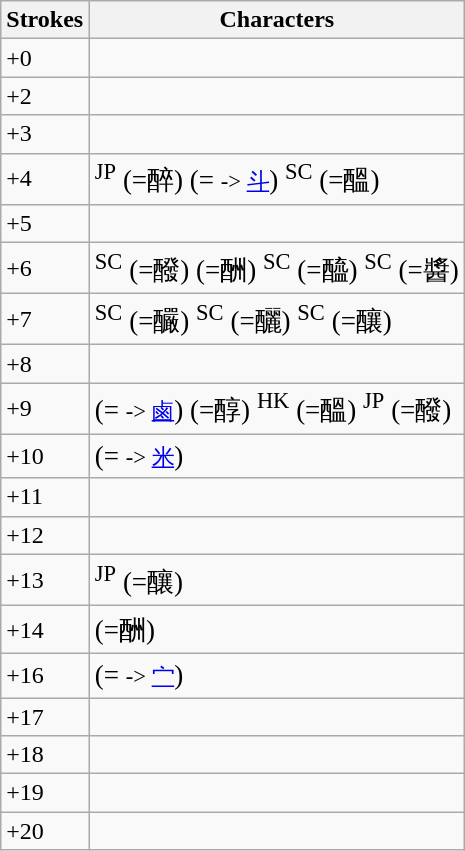<table class="wikitable">
<tr>
<th>Strokes</th>
<th>Characters</th>
</tr>
<tr>
<td>+0</td>
<td style="font-size: large;"></td>
</tr>
<tr>
<td>+2</td>
<td style="font-size: large;"> </td>
</tr>
<tr>
<td>+3</td>
<td style="font-size: large;">      </td>
</tr>
<tr>
<td>+4</td>
<td style="font-size: large;"> <sup>JP</sup> (=醉)      (= <small>-> <a href='#'>斗</a></small>)    <sup>SC</sup> (=醞) </td>
</tr>
<tr>
<td>+5</td>
<td style="font-size: large;">      </td>
</tr>
<tr>
<td>+6</td>
<td style="font-size: large;"><sup>SC</sup> (=醱)  (=酬)         <sup>SC</sup> (=醯) <sup>SC</sup> (=醬)</td>
</tr>
<tr>
<td>+7</td>
<td style="font-size: large;">           <sup>SC</sup> (=釅) <sup>SC</sup> (=釃) <sup>SC</sup> (=釀)</td>
</tr>
<tr>
<td>+8</td>
<td style="font-size: large;">            </td>
</tr>
<tr>
<td>+9</td>
<td style="font-size: large;">  (= <small>-> <a href='#'>鹵</a></small>)        (=醇) <sup>HK</sup> (=醞) <sup>JP</sup> (=醱)</td>
</tr>
<tr>
<td>+10</td>
<td style="font-size: large;">            (= <small>-> <a href='#'>米</a></small>) </td>
</tr>
<tr>
<td>+11</td>
<td style="font-size: large;">       </td>
</tr>
<tr>
<td>+12</td>
<td style="font-size: large;">    </td>
</tr>
<tr>
<td>+13</td>
<td style="font-size: large;">      <sup>JP</sup> (=釀)</td>
</tr>
<tr>
<td>+14</td>
<td style="font-size: large;">   (=酬)</td>
</tr>
<tr>
<td>+16</td>
<td style="font-size: large;"> (= <small>-> <a href='#'>宀</a></small>)</td>
</tr>
<tr>
<td>+17</td>
<td style="font-size: large;">   </td>
</tr>
<tr>
<td>+18</td>
<td style="font-size: large;"> </td>
</tr>
<tr>
<td>+19</td>
<td style="font-size: large;"> </td>
</tr>
<tr>
<td>+20</td>
<td style="font-size: large;"></td>
</tr>
</table>
